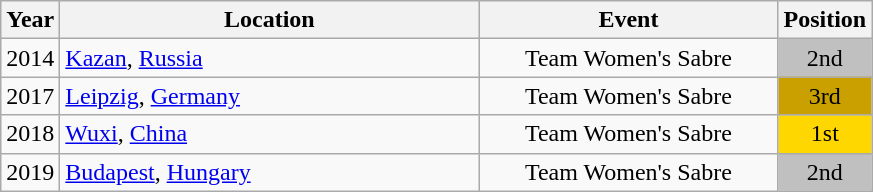<table class="wikitable" style="text-align:center;">
<tr>
<th>Year</th>
<th style="width:17em">Location</th>
<th style="width:12em">Event</th>
<th>Position</th>
</tr>
<tr>
<td rowspan="1">2014</td>
<td rowspan="1" align="left"> <a href='#'>Kazan</a>, <a href='#'>Russia</a></td>
<td>Team Women's Sabre</td>
<td bgcolor="silver">2nd</td>
</tr>
<tr>
<td rowspan="1">2017</td>
<td rowspan="1" align="left"> <a href='#'>Leipzig</a>, <a href='#'>Germany</a></td>
<td>Team Women's Sabre</td>
<td bgcolor="caramel">3rd</td>
</tr>
<tr>
<td>2018</td>
<td rowspan="1" align="left"> <a href='#'>Wuxi</a>, <a href='#'>China</a></td>
<td>Team Women's Sabre</td>
<td bgcolor="gold">1st</td>
</tr>
<tr>
<td>2019</td>
<td rowspan="1" align="left"> <a href='#'>Budapest</a>, <a href='#'>Hungary</a></td>
<td>Team Women's Sabre</td>
<td bgcolor="silver">2nd</td>
</tr>
</table>
